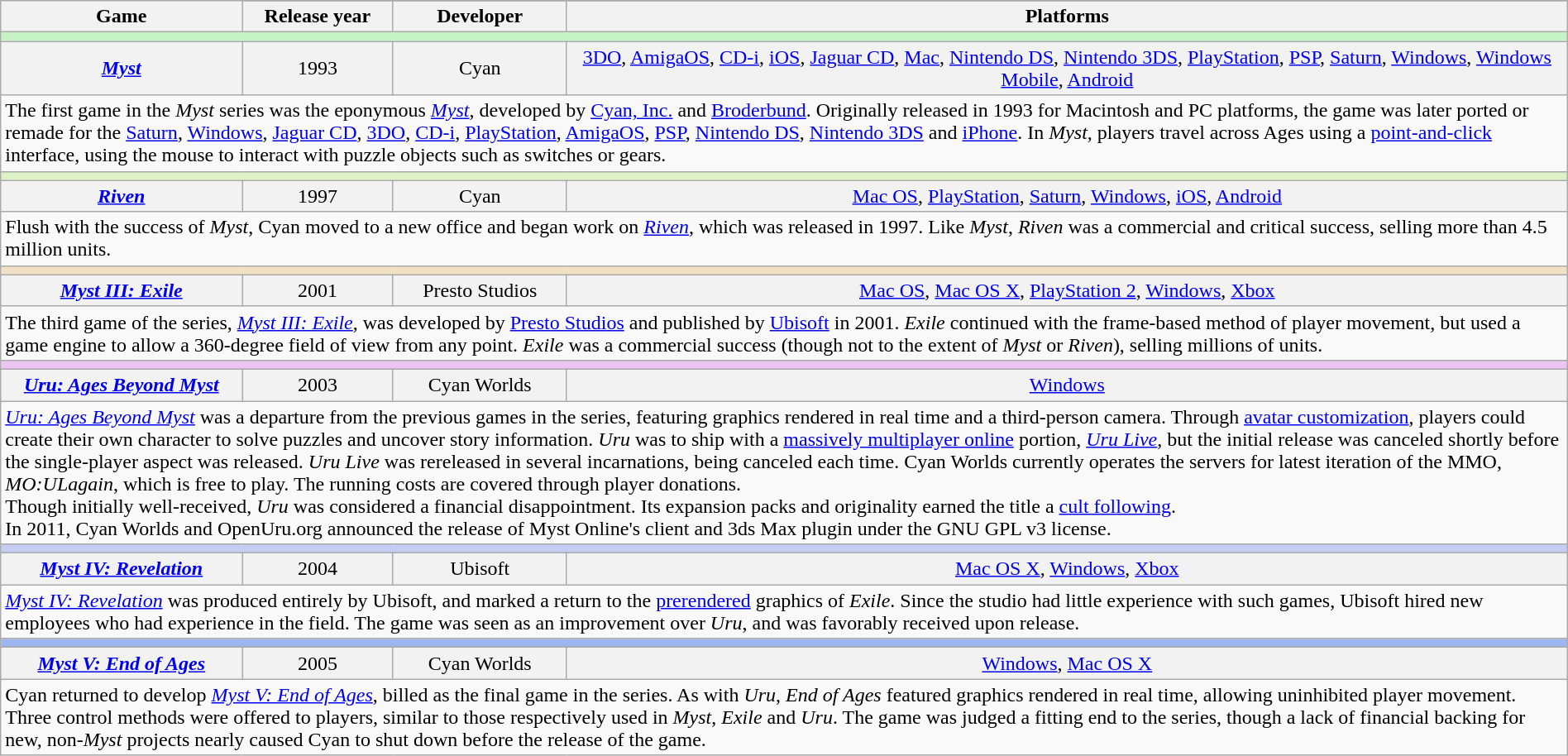<table class="wikitable" style="width:100%;">
<tr style="text-align: center;">
<th rowspan="2">Game</th>
</tr>
<tr>
<th>Release year</th>
<th>Developer</th>
<th>Platforms</th>
</tr>
<tr>
<td colspan="5" style="background:#c5f3c6;"></td>
</tr>
<tr style="background:#f2f2f2; text-align:center;">
<td><strong><em><a href='#'>Myst</a></em></strong></td>
<td>1993</td>
<td>Cyan</td>
<td><a href='#'>3DO</a>, <a href='#'>AmigaOS</a>, <a href='#'>CD-i</a>, <a href='#'>iOS</a>, <a href='#'>Jaguar CD</a>, <a href='#'>Mac</a>, <a href='#'>Nintendo DS</a>, <a href='#'>Nintendo 3DS</a>, <a href='#'>PlayStation</a>, <a href='#'>PSP</a>, <a href='#'>Saturn</a>, <a href='#'>Windows</a>, <a href='#'>Windows Mobile</a>, <a href='#'>Android</a></td>
</tr>
<tr>
<td colspan="5" style="border:none; vertical-align:top;">The first game in the <em>Myst</em> series was the eponymous <em><a href='#'>Myst</a></em>, developed by <a href='#'>Cyan, Inc.</a> and <a href='#'>Broderbund</a>. Originally released in 1993 for Macintosh and PC platforms, the game was later ported or remade for the <a href='#'>Saturn</a>, <a href='#'>Windows</a>, <a href='#'>Jaguar CD</a>, <a href='#'>3DO</a>, <a href='#'>CD-i</a>, <a href='#'>PlayStation</a>, <a href='#'>AmigaOS</a>, <a href='#'>PSP</a>, <a href='#'>Nintendo DS</a>, <a href='#'>Nintendo 3DS</a> and <a href='#'>iPhone</a>. In <em>Myst</em>, players travel across Ages using a <a href='#'>point-and-click</a> interface, using the mouse to interact with puzzle objects such as switches or gears.</td>
</tr>
<tr style="background:#f2f2f2; text-align:center;">
<td colspan="5" style="background:#ddf3c5;"></td>
</tr>
<tr style="background:#f2f2f2; text-align:center;">
<td><strong><em><a href='#'>Riven</a></em></strong></td>
<td>1997</td>
<td>Cyan</td>
<td><a href='#'>Mac OS</a>, <a href='#'>PlayStation</a>, <a href='#'>Saturn</a>, <a href='#'>Windows</a>, <a href='#'>iOS</a>, <a href='#'>Android</a></td>
</tr>
<tr>
<td colspan="5" style="border:none; vertical-align:top;">Flush with the success of <em>Myst</em>, Cyan moved to a new office and began work on <em><a href='#'>Riven</a></em>, which was released in 1997. Like <em>Myst</em>, <em>Riven</em> was a commercial and critical success, selling more than 4.5 million units.</td>
</tr>
<tr style="background:#f2f2f2; text-align:center;">
<td colspan="5" style="background:#f3e1c5;"></td>
</tr>
<tr style="background:#f2f2f2; text-align:center;">
<td><strong><em><a href='#'>Myst III: Exile</a></em></strong></td>
<td>2001</td>
<td>Presto Studios</td>
<td><a href='#'>Mac OS</a>, <a href='#'>Mac OS X</a>, <a href='#'>PlayStation 2</a>, <a href='#'>Windows</a>, <a href='#'>Xbox</a></td>
</tr>
<tr>
<td colspan="5" style="border:none; vertical-align:top;">The third game of the series, <em><a href='#'>Myst III: Exile</a></em>, was developed by <a href='#'>Presto Studios</a> and published by <a href='#'>Ubisoft</a> in 2001. <em>Exile</em> continued with the frame-based method of player movement, but used a game engine to allow a 360-degree field of view from any point. <em>Exile</em> was a commercial success (though not to the extent of <em>Myst</em> or <em>Riven</em>), selling millions of units.</td>
</tr>
<tr style="background:#f2f2f2; text-align:center;">
<td colspan="5" style="background:#ecc5f3;"></td>
</tr>
<tr style="background:#f2f2f2; text-align:center;">
<td><strong><em><a href='#'>Uru: Ages Beyond Myst</a></em></strong></td>
<td>2003</td>
<td>Cyan Worlds</td>
<td><a href='#'>Windows</a></td>
</tr>
<tr>
<td colspan="5" style="border:none; vertical-align:top;"><em><a href='#'>Uru: Ages Beyond Myst</a></em> was a departure from the previous games in the series, featuring graphics rendered in real time and a third-person camera. Through <a href='#'>avatar customization</a>, players could create their own character to solve puzzles and uncover story information. <em>Uru</em> was to ship with a <a href='#'>massively multiplayer online</a> portion, <em><a href='#'>Uru Live</a></em>, but the initial release was canceled shortly before the single-player aspect was released. <em>Uru Live</em> was rereleased in several incarnations, being canceled each time. Cyan Worlds currently operates the servers for latest iteration of the MMO, <em>MO:ULagain</em>, which is free to play. The running costs are covered through player donations.<br>Though initially well-received, <em>Uru</em> was considered a financial disappointment. Its expansion packs and originality earned the title a <a href='#'>cult following</a>.<br>In 2011, Cyan Worlds and OpenUru.org announced the release of Myst Online's client and 3ds Max plugin under the GNU GPL v3 license.</td>
</tr>
<tr style="background:#f2f2f2; text-align:center;">
<td colspan="5" style="background:#c5cdf3;"></td>
</tr>
<tr style="background:#f2f2f2; text-align:center;">
<td><strong><em><a href='#'>Myst IV: Revelation</a></em></strong></td>
<td>2004</td>
<td>Ubisoft</td>
<td><a href='#'>Mac OS X</a>, <a href='#'>Windows</a>, <a href='#'>Xbox</a></td>
</tr>
<tr>
<td colspan="5" style="border:none; vertical-align:top;"><em><a href='#'>Myst IV: Revelation</a></em> was produced entirely by Ubisoft, and marked a return to the <a href='#'>prerendered</a> graphics of <em>Exile</em>. Since the studio had little experience with such games, Ubisoft hired new employees who had experience in the field. The game was seen as an improvement over <em>Uru</em>, and was favorably received upon release.</td>
</tr>
<tr style="background:#f2f2f2; text-align:center;">
<td colspan="5" style="background:#9cb6f0;"></td>
</tr>
<tr style="background:#f2f2f2; text-align:center;">
<td><strong><em><a href='#'>Myst V: End of Ages</a></em></strong></td>
<td>2005</td>
<td>Cyan Worlds</td>
<td><a href='#'>Windows</a>, <a href='#'>Mac OS X</a></td>
</tr>
<tr>
<td colspan="5" style="border:none; vertical-align:top;">Cyan returned to develop <em><a href='#'>Myst V: End of Ages</a></em>, billed as the final game in the series. As with <em>Uru</em>, <em>End of Ages</em> featured graphics rendered in real time, allowing uninhibited player movement. Three control methods were offered to players, similar to those respectively used in <em>Myst</em>, <em>Exile</em> and <em>Uru</em>. The game was judged a fitting end to the series, though a lack of financial backing for new, non-<em>Myst</em> projects nearly caused Cyan to shut down before the release of the game.</td>
</tr>
</table>
